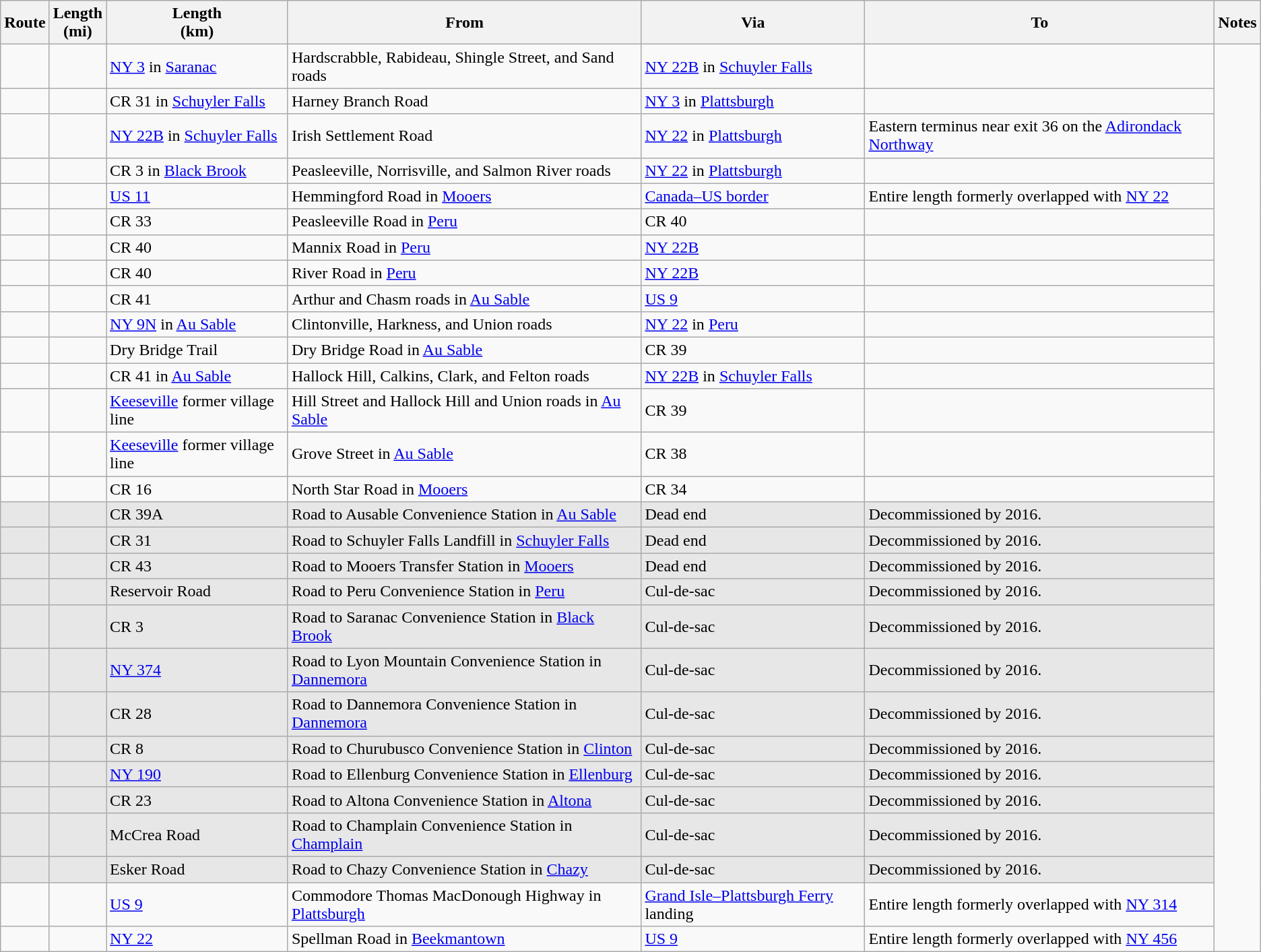<table class="wikitable sortable">
<tr>
<th>Route</th>
<th>Length<br>(mi)</th>
<th>Length<br>(km)</th>
<th class="unsortable">From</th>
<th class="unsortable">Via</th>
<th class="unsortable">To</th>
<th class="unsortable">Notes</th>
</tr>
<tr>
<td id="31"></td>
<td></td>
<td><a href='#'>NY 3</a> in <a href='#'>Saranac</a></td>
<td>Hardscrabble, Rabideau, Shingle Street, and Sand roads</td>
<td><a href='#'>NY&nbsp;22B</a> in <a href='#'>Schuyler Falls</a></td>
<td></td>
</tr>
<tr>
<td id="31S"></td>
<td></td>
<td>CR 31 in <a href='#'>Schuyler Falls</a></td>
<td>Harney Branch Road</td>
<td><a href='#'>NY 3</a> in <a href='#'>Plattsburgh</a></td>
<td></td>
</tr>
<tr>
<td id="32"></td>
<td></td>
<td><a href='#'>NY&nbsp;22B</a> in <a href='#'>Schuyler Falls</a></td>
<td>Irish Settlement Road</td>
<td><a href='#'>NY&nbsp;22</a> in <a href='#'>Plattsburgh</a></td>
<td>Eastern terminus near exit 36 on the <a href='#'>Adirondack Northway</a></td>
</tr>
<tr>
<td id="33"></td>
<td></td>
<td>CR 3 in <a href='#'>Black Brook</a></td>
<td>Peasleeville, Norrisville, and Salmon River roads</td>
<td><a href='#'>NY&nbsp;22</a> in <a href='#'>Plattsburgh</a></td>
<td></td>
</tr>
<tr>
<td id="34"></td>
<td></td>
<td><a href='#'>US 11</a></td>
<td>Hemmingford Road in <a href='#'>Mooers</a></td>
<td><a href='#'>Canada–US border</a></td>
<td>Entire length formerly overlapped with <a href='#'>NY&nbsp;22</a></td>
</tr>
<tr>
<td id="35"></td>
<td></td>
<td>CR 33</td>
<td>Peasleeville Road in <a href='#'>Peru</a></td>
<td>CR 40</td>
<td></td>
</tr>
<tr>
<td id="36"></td>
<td></td>
<td>CR 40</td>
<td>Mannix Road in <a href='#'>Peru</a></td>
<td><a href='#'>NY&nbsp;22B</a></td>
<td></td>
</tr>
<tr>
<td id="37"></td>
<td></td>
<td>CR 40</td>
<td>River Road in <a href='#'>Peru</a></td>
<td><a href='#'>NY&nbsp;22B</a></td>
<td></td>
</tr>
<tr>
<td id="38"></td>
<td></td>
<td>CR 41</td>
<td>Arthur and Chasm roads in <a href='#'>Au Sable</a></td>
<td><a href='#'>US 9</a></td>
<td></td>
</tr>
<tr>
<td id="39"></td>
<td></td>
<td><a href='#'>NY&nbsp;9N</a> in <a href='#'>Au Sable</a></td>
<td>Clintonville, Harkness, and Union roads</td>
<td><a href='#'>NY&nbsp;22</a> in <a href='#'>Peru</a></td>
<td></td>
</tr>
<tr>
<td id="39A"></td>
<td></td>
<td>Dry Bridge Trail</td>
<td>Dry Bridge Road in <a href='#'>Au Sable</a></td>
<td>CR 39</td>
<td></td>
</tr>
<tr>
<td id="40"></td>
<td></td>
<td>CR 41 in <a href='#'>Au Sable</a></td>
<td>Hallock Hill, Calkins, Clark, and Felton roads</td>
<td><a href='#'>NY&nbsp;22B</a> in <a href='#'>Schuyler Falls</a></td>
<td></td>
</tr>
<tr>
<td id="41"></td>
<td></td>
<td><a href='#'>Keeseville</a> former village line</td>
<td>Hill Street and Hallock Hill and Union roads in <a href='#'>Au Sable</a></td>
<td>CR 39</td>
<td></td>
</tr>
<tr>
<td id="42"></td>
<td></td>
<td><a href='#'>Keeseville</a> former village line</td>
<td>Grove Street in <a href='#'>Au Sable</a></td>
<td>CR 38</td>
<td></td>
</tr>
<tr>
<td id="43"></td>
<td></td>
<td>CR 16</td>
<td>North Star Road in <a href='#'>Mooers</a></td>
<td>CR 34</td>
<td></td>
</tr>
<tr style="background-color:#e7e7e7">
<td id="45"></td>
<td></td>
<td>CR 39A</td>
<td>Road to Ausable Convenience Station in <a href='#'>Au Sable</a></td>
<td>Dead end</td>
<td>Decommissioned by 2016.</td>
</tr>
<tr style="background-color:#e7e7e7">
<td id="46"></td>
<td></td>
<td>CR 31</td>
<td>Road to Schuyler Falls Landfill in <a href='#'>Schuyler Falls</a></td>
<td>Dead end</td>
<td>Decommissioned by 2016.</td>
</tr>
<tr style="background-color:#e7e7e7">
<td id="47"></td>
<td></td>
<td>CR 43</td>
<td>Road to Mooers Transfer Station in <a href='#'>Mooers</a></td>
<td>Dead end</td>
<td>Decommissioned by 2016.</td>
</tr>
<tr style="background-color:#e7e7e7">
<td id="48"></td>
<td></td>
<td>Reservoir Road</td>
<td>Road to Peru Convenience Station in <a href='#'>Peru</a></td>
<td>Cul-de-sac</td>
<td>Decommissioned by 2016.</td>
</tr>
<tr style="background-color:#e7e7e7">
<td id="49"></td>
<td></td>
<td>CR 3</td>
<td>Road to Saranac Convenience Station in <a href='#'>Black Brook</a></td>
<td>Cul-de-sac</td>
<td>Decommissioned by 2016.</td>
</tr>
<tr style="background-color:#e7e7e7">
<td id="50"></td>
<td></td>
<td><a href='#'>NY&nbsp;374</a></td>
<td>Road to Lyon Mountain Convenience Station in <a href='#'>Dannemora</a></td>
<td>Cul-de-sac</td>
<td>Decommissioned by 2016.</td>
</tr>
<tr style="background-color:#e7e7e7">
<td id="51"></td>
<td></td>
<td>CR 28</td>
<td>Road to Dannemora Convenience Station in <a href='#'>Dannemora</a></td>
<td>Cul-de-sac</td>
<td>Decommissioned by 2016.</td>
</tr>
<tr style="background-color:#e7e7e7">
<td id="52"></td>
<td></td>
<td>CR 8</td>
<td>Road to Churubusco Convenience Station in <a href='#'>Clinton</a></td>
<td>Cul-de-sac</td>
<td>Decommissioned by 2016.</td>
</tr>
<tr style="background-color:#e7e7e7">
<td id="53"></td>
<td></td>
<td><a href='#'>NY&nbsp;190</a></td>
<td>Road to Ellenburg Convenience Station in <a href='#'>Ellenburg</a></td>
<td>Cul-de-sac</td>
<td>Decommissioned by 2016.</td>
</tr>
<tr style="background-color:#e7e7e7">
<td id="54"></td>
<td></td>
<td>CR 23</td>
<td>Road to Altona Convenience Station in <a href='#'>Altona</a></td>
<td>Cul-de-sac</td>
<td>Decommissioned by 2016.</td>
</tr>
<tr style="background-color:#e7e7e7">
<td id="55"></td>
<td></td>
<td>McCrea Road</td>
<td>Road to Champlain Convenience Station in <a href='#'>Champlain</a></td>
<td>Cul-de-sac</td>
<td>Decommissioned by 2016.</td>
</tr>
<tr style="background-color:#e7e7e7">
<td id="56"></td>
<td></td>
<td>Esker Road</td>
<td>Road to Chazy Convenience Station in <a href='#'>Chazy</a></td>
<td>Cul-de-sac</td>
<td>Decommissioned by 2016.</td>
</tr>
<tr>
<td id="57"></td>
<td></td>
<td><a href='#'>US 9</a></td>
<td>Commodore Thomas MacDonough Highway in <a href='#'>Plattsburgh</a></td>
<td><a href='#'>Grand Isle–Plattsburgh Ferry</a> landing</td>
<td>Entire length formerly overlapped with <a href='#'>NY&nbsp;314</a></td>
</tr>
<tr>
<td id="58"></td>
<td></td>
<td><a href='#'>NY&nbsp;22</a></td>
<td>Spellman Road in <a href='#'>Beekmantown</a></td>
<td><a href='#'>US 9</a></td>
<td>Entire length formerly overlapped with <a href='#'>NY&nbsp;456</a></td>
</tr>
</table>
